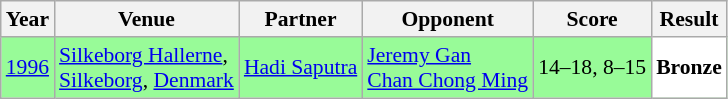<table class="sortable wikitable" style="font-size: 90%;">
<tr>
<th>Year</th>
<th>Venue</th>
<th>Partner</th>
<th>Opponent</th>
<th>Score</th>
<th>Result</th>
</tr>
<tr style="background:#98FB98">
<td align="center"><a href='#'>1996</a></td>
<td align="left"><a href='#'>Silkeborg Hallerne</a>,<br><a href='#'>Silkeborg</a>, <a href='#'>Denmark</a></td>
<td align="left"> <a href='#'>Hadi Saputra</a></td>
<td align="left"> <a href='#'>Jeremy Gan</a> <br>  <a href='#'>Chan Chong Ming</a></td>
<td align="left">14–18, 8–15</td>
<td style="text-align:left; background:white"> <strong>Bronze</strong></td>
</tr>
</table>
